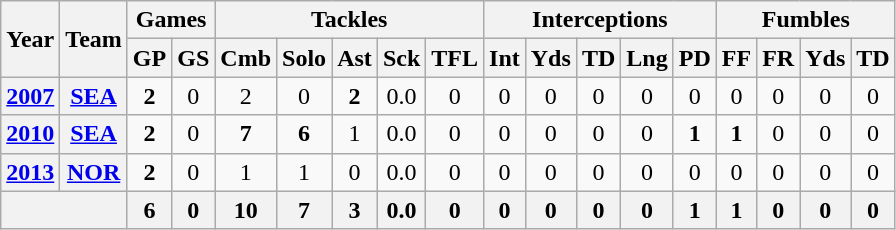<table class="wikitable" style="text-align:center">
<tr>
<th rowspan="2">Year</th>
<th rowspan="2">Team</th>
<th colspan="2">Games</th>
<th colspan="5">Tackles</th>
<th colspan="5">Interceptions</th>
<th colspan="4">Fumbles</th>
</tr>
<tr>
<th>GP</th>
<th>GS</th>
<th>Cmb</th>
<th>Solo</th>
<th>Ast</th>
<th>Sck</th>
<th>TFL</th>
<th>Int</th>
<th>Yds</th>
<th>TD</th>
<th>Lng</th>
<th>PD</th>
<th>FF</th>
<th>FR</th>
<th>Yds</th>
<th>TD</th>
</tr>
<tr>
<th><a href='#'>2007</a></th>
<th><a href='#'>SEA</a></th>
<td><strong>2</strong></td>
<td>0</td>
<td>2</td>
<td>0</td>
<td><strong>2</strong></td>
<td>0.0</td>
<td>0</td>
<td>0</td>
<td>0</td>
<td>0</td>
<td>0</td>
<td>0</td>
<td>0</td>
<td>0</td>
<td>0</td>
<td>0</td>
</tr>
<tr>
<th><a href='#'>2010</a></th>
<th><a href='#'>SEA</a></th>
<td><strong>2</strong></td>
<td>0</td>
<td><strong>7</strong></td>
<td><strong>6</strong></td>
<td>1</td>
<td>0.0</td>
<td>0</td>
<td>0</td>
<td>0</td>
<td>0</td>
<td>0</td>
<td><strong>1</strong></td>
<td><strong>1</strong></td>
<td>0</td>
<td>0</td>
<td>0</td>
</tr>
<tr>
<th><a href='#'>2013</a></th>
<th><a href='#'>NOR</a></th>
<td><strong>2</strong></td>
<td>0</td>
<td>1</td>
<td>1</td>
<td>0</td>
<td>0.0</td>
<td>0</td>
<td>0</td>
<td>0</td>
<td>0</td>
<td>0</td>
<td>0</td>
<td>0</td>
<td>0</td>
<td>0</td>
<td>0</td>
</tr>
<tr>
<th colspan="2"></th>
<th>6</th>
<th>0</th>
<th>10</th>
<th>7</th>
<th>3</th>
<th>0.0</th>
<th>0</th>
<th>0</th>
<th>0</th>
<th>0</th>
<th>0</th>
<th>1</th>
<th>1</th>
<th>0</th>
<th>0</th>
<th>0</th>
</tr>
</table>
